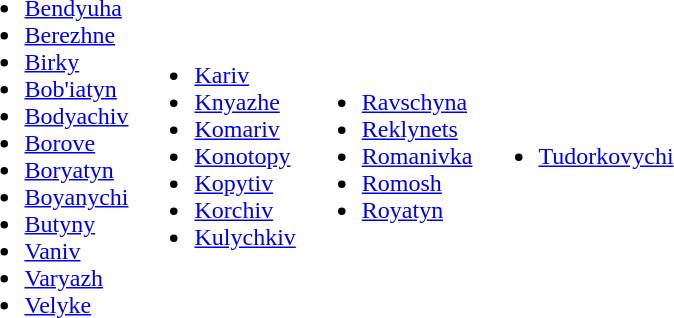<table>
<tr>
<td><br><ul><li><a href='#'>Bendyuha</a> </li><li><a href='#'>Berezhne</a> </li><li><a href='#'>Birky</a> </li><li><a href='#'>Bob'iatyn</a> </li><li><a href='#'>Bodyachiv</a> </li><li><a href='#'>Borove</a> </li><li><a href='#'>Boryatyn</a> </li><li><a href='#'>Boyanychi</a> </li><li><a href='#'>Butyny</a> </li><li><a href='#'>Vaniv</a> </li><li><a href='#'>Varyazh</a> </li><li><a href='#'>Velyke</a> </li></ul></td>
<td><br><ul><li><a href='#'>Kariv</a> </li><li><a href='#'>Knyazhe</a> </li><li><a href='#'>Komariv</a> </li><li><a href='#'>Konotopy</a> </li><li><a href='#'>Kopytiv</a> </li><li><a href='#'>Korchiv</a> </li><li><a href='#'>Kulychkiv</a> </li></ul></td>
<td><br><ul><li><a href='#'>Ravschyna</a> </li><li><a href='#'>Reklynets</a> </li><li><a href='#'>Romanivka</a> </li><li><a href='#'>Romosh</a> </li><li><a href='#'>Royatyn</a> </li></ul></td>
<td><br><ul><li><a href='#'>Tudorkovychi</a> </li></ul></td>
</tr>
</table>
